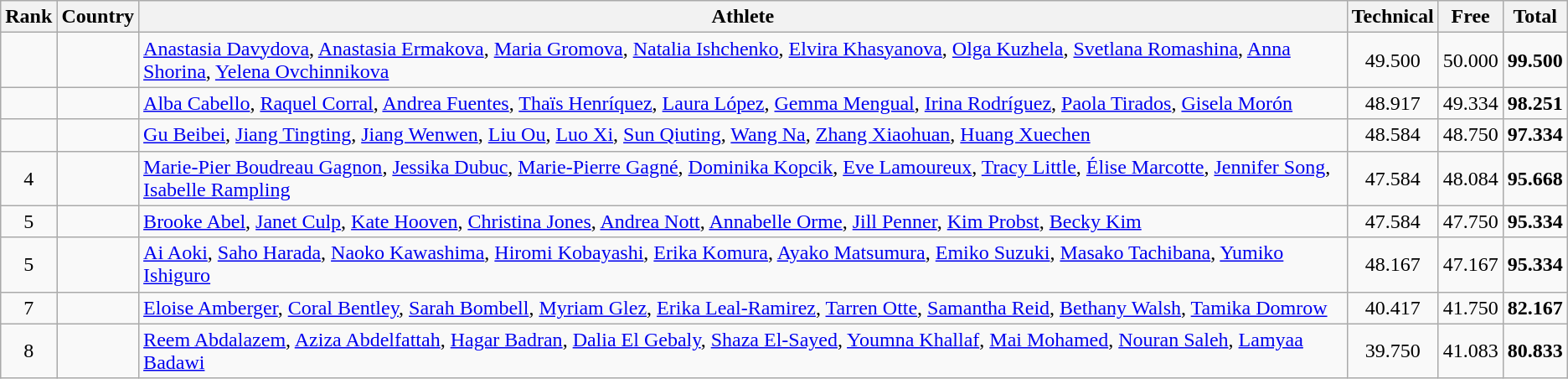<table class="wikitable sortable" style="text-align:center">
<tr>
<th>Rank</th>
<th>Country</th>
<th>Athlete</th>
<th>Technical</th>
<th>Free</th>
<th>Total</th>
</tr>
<tr>
<td></td>
<td align=left></td>
<td align=left><a href='#'>Anastasia Davydova</a>, <a href='#'>Anastasia Ermakova</a>, <a href='#'>Maria Gromova</a>, <a href='#'>Natalia Ishchenko</a>, <a href='#'>Elvira Khasyanova</a>, <a href='#'>Olga Kuzhela</a>, <a href='#'>Svetlana Romashina</a>, <a href='#'>Anna Shorina</a>, <a href='#'>Yelena Ovchinnikova</a></td>
<td>49.500</td>
<td>50.000</td>
<td><strong>99.500</strong></td>
</tr>
<tr>
<td></td>
<td align=left></td>
<td align=left><a href='#'>Alba Cabello</a>, <a href='#'>Raquel Corral</a>, <a href='#'>Andrea Fuentes</a>, <a href='#'>Thaïs Henríquez</a>, <a href='#'>Laura López</a>, <a href='#'>Gemma Mengual</a>, <a href='#'>Irina Rodríguez</a>, <a href='#'>Paola Tirados</a>, <a href='#'>Gisela Morón</a></td>
<td>48.917</td>
<td>49.334</td>
<td><strong>98.251</strong></td>
</tr>
<tr>
<td></td>
<td align=left></td>
<td align=left><a href='#'>Gu Beibei</a>, <a href='#'>Jiang Tingting</a>, <a href='#'>Jiang Wenwen</a>, <a href='#'>Liu Ou</a>, <a href='#'>Luo Xi</a>, <a href='#'>Sun Qiuting</a>, <a href='#'>Wang Na</a>, <a href='#'>Zhang Xiaohuan</a>, <a href='#'>Huang Xuechen</a></td>
<td>48.584</td>
<td>48.750</td>
<td><strong>97.334</strong></td>
</tr>
<tr>
<td>4</td>
<td align=left></td>
<td align=left><a href='#'>Marie-Pier Boudreau Gagnon</a>, <a href='#'>Jessika Dubuc</a>, <a href='#'>Marie-Pierre Gagné</a>, <a href='#'>Dominika Kopcik</a>, <a href='#'>Eve Lamoureux</a>, <a href='#'>Tracy Little</a>, <a href='#'>Élise Marcotte</a>, <a href='#'>Jennifer Song</a>, <a href='#'>Isabelle Rampling</a></td>
<td>47.584</td>
<td>48.084</td>
<td><strong>95.668</strong></td>
</tr>
<tr>
<td>5</td>
<td align=left></td>
<td align=left><a href='#'>Brooke Abel</a>, <a href='#'>Janet Culp</a>, <a href='#'>Kate Hooven</a>, <a href='#'>Christina Jones</a>, <a href='#'>Andrea Nott</a>, <a href='#'>Annabelle Orme</a>, <a href='#'>Jill Penner</a>, <a href='#'>Kim Probst</a>, <a href='#'>Becky Kim</a></td>
<td>47.584</td>
<td>47.750</td>
<td><strong>95.334</strong></td>
</tr>
<tr>
<td>5</td>
<td align=left></td>
<td align=left><a href='#'>Ai Aoki</a>, <a href='#'>Saho Harada</a>, <a href='#'>Naoko Kawashima</a>, <a href='#'>Hiromi Kobayashi</a>, <a href='#'>Erika Komura</a>, <a href='#'>Ayako Matsumura</a>, <a href='#'>Emiko Suzuki</a>, <a href='#'>Masako Tachibana</a>, <a href='#'>Yumiko Ishiguro</a></td>
<td>48.167</td>
<td>47.167</td>
<td><strong>95.334</strong></td>
</tr>
<tr>
<td>7</td>
<td align=left></td>
<td align=left><a href='#'>Eloise Amberger</a>, <a href='#'>Coral Bentley</a>, <a href='#'>Sarah Bombell</a>, <a href='#'>Myriam Glez</a>, <a href='#'>Erika Leal-Ramirez</a>, <a href='#'>Tarren Otte</a>, <a href='#'>Samantha Reid</a>, <a href='#'>Bethany Walsh</a>, <a href='#'>Tamika Domrow</a></td>
<td>40.417</td>
<td>41.750</td>
<td><strong>82.167</strong></td>
</tr>
<tr>
<td>8</td>
<td align=left></td>
<td align=left><a href='#'>Reem Abdalazem</a>, <a href='#'>Aziza Abdelfattah</a>, <a href='#'>Hagar Badran</a>, <a href='#'>Dalia El Gebaly</a>, <a href='#'>Shaza El-Sayed</a>, <a href='#'>Youmna Khallaf</a>, <a href='#'>Mai Mohamed</a>, <a href='#'>Nouran Saleh</a>, <a href='#'>Lamyaa Badawi</a></td>
<td>39.750</td>
<td>41.083</td>
<td><strong>80.833</strong></td>
</tr>
</table>
